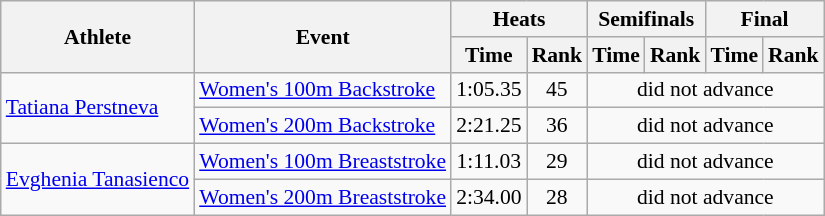<table class=wikitable style="font-size:90%">
<tr>
<th rowspan="2">Athlete</th>
<th rowspan="2">Event</th>
<th colspan="2">Heats</th>
<th colspan="2">Semifinals</th>
<th colspan="2">Final</th>
</tr>
<tr>
<th>Time</th>
<th>Rank</th>
<th>Time</th>
<th>Rank</th>
<th>Time</th>
<th>Rank</th>
</tr>
<tr>
<td rowspan="2"><a href='#'>Tatiana Perstneva</a></td>
<td><a href='#'>Women's 100m Backstroke</a></td>
<td align=center>1:05.35</td>
<td align=center>45</td>
<td align=center colspan=4>did not advance</td>
</tr>
<tr>
<td><a href='#'>Women's 200m Backstroke</a></td>
<td align=center>2:21.25</td>
<td align=center>36</td>
<td align=center colspan=4>did not advance</td>
</tr>
<tr>
<td rowspan="2"><a href='#'>Evghenia Tanasienco</a></td>
<td><a href='#'>Women's 100m Breaststroke</a></td>
<td align=center>1:11.03</td>
<td align=center>29</td>
<td align=center colspan=4>did not advance</td>
</tr>
<tr>
<td><a href='#'>Women's 200m Breaststroke</a></td>
<td align=center>2:34.00</td>
<td align=center>28</td>
<td align=center colspan=4>did not advance</td>
</tr>
</table>
